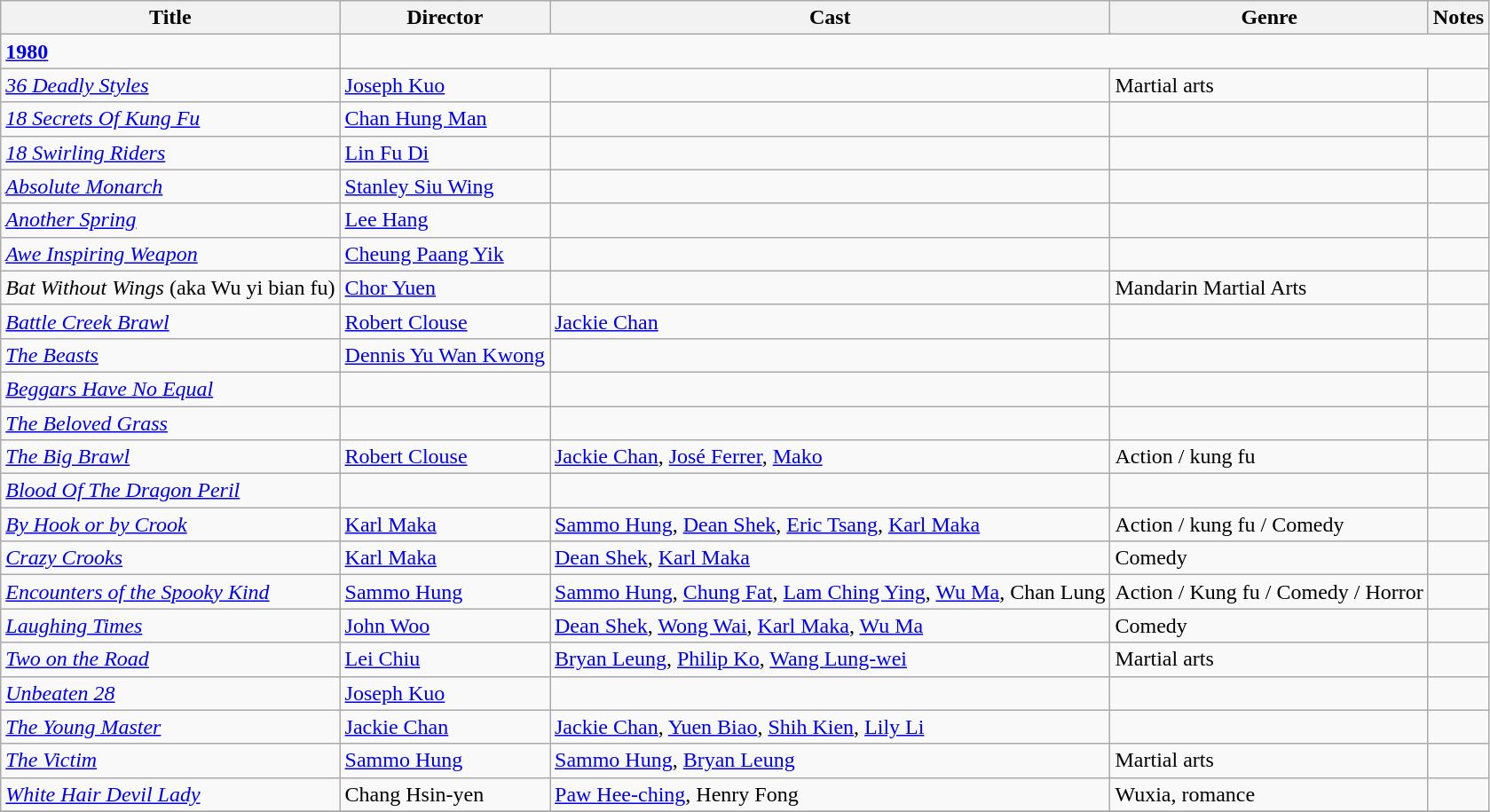<table class="wikitable">
<tr>
<th>Title</th>
<th>Director</th>
<th>Cast</th>
<th>Genre</th>
<th>Notes</th>
</tr>
<tr>
<td><strong><a href='#'>1980</a></strong></td>
</tr>
<tr>
<td><em><a href='#'>36 Deadly Styles</a></em></td>
<td><a href='#'>Joseph Kuo</a></td>
<td></td>
<td>Martial arts</td>
<td></td>
</tr>
<tr>
<td><em><a href='#'>18 Secrets Of Kung Fu</a></em></td>
<td><a href='#'>Chan Hung Man</a></td>
<td></td>
<td></td>
<td></td>
</tr>
<tr>
<td><em><a href='#'>18 Swirling Riders</a></em></td>
<td><a href='#'>Lin Fu Di</a></td>
<td></td>
<td></td>
<td></td>
</tr>
<tr>
<td><em><a href='#'>Absolute Monarch</a></em></td>
<td><a href='#'>Stanley Siu Wing</a></td>
<td></td>
<td></td>
<td></td>
</tr>
<tr>
<td><em><a href='#'>Another Spring</a></em></td>
<td><a href='#'>Lee Hang</a></td>
<td></td>
<td></td>
<td></td>
</tr>
<tr>
<td><em><a href='#'>Awe Inspiring Weapon</a></em></td>
<td><a href='#'>Cheung Paang Yik</a></td>
<td></td>
<td></td>
<td></td>
</tr>
<tr>
<td><em>Bat Without Wings</em> (aka Wu yi bian fu)</td>
<td><a href='#'>Chor Yuen</a></td>
<td></td>
<td>Mandarin Martial Arts</td>
<td></td>
</tr>
<tr>
<td><em><a href='#'>Battle Creek Brawl</a></em></td>
<td><a href='#'>Robert Clouse</a></td>
<td><a href='#'>Jackie Chan</a></td>
<td></td>
<td></td>
</tr>
<tr>
<td><em><a href='#'>The Beasts</a></em></td>
<td><a href='#'>Dennis Yu Wan Kwong</a></td>
<td></td>
<td></td>
<td></td>
</tr>
<tr>
<td><em><a href='#'>Beggars Have No Equal</a></em></td>
<td></td>
<td></td>
<td></td>
<td></td>
</tr>
<tr>
<td><em><a href='#'>The Beloved Grass</a></em></td>
<td></td>
<td></td>
<td></td>
<td></td>
</tr>
<tr>
<td><em><a href='#'>The Big Brawl</a></em></td>
<td><a href='#'>Robert Clouse</a></td>
<td><a href='#'>Jackie Chan</a>, <a href='#'>José Ferrer</a>, <a href='#'>Mako</a></td>
<td>Action / kung fu</td>
<td></td>
</tr>
<tr>
<td><em><a href='#'>Blood Of The Dragon Peril</a></em></td>
<td></td>
<td></td>
<td></td>
<td></td>
</tr>
<tr>
<td><em><a href='#'>By Hook or by Crook</a></em></td>
<td><a href='#'>Karl Maka</a></td>
<td><a href='#'>Sammo Hung</a>, <a href='#'>Dean Shek</a>, <a href='#'>Eric Tsang</a>, <a href='#'>Karl Maka</a></td>
<td>Action / kung fu / Comedy</td>
<td></td>
</tr>
<tr>
<td><em><a href='#'>Crazy Crooks</a></em></td>
<td><a href='#'>Karl Maka</a></td>
<td><a href='#'>Dean Shek</a>, <a href='#'>Karl Maka</a></td>
<td>Comedy</td>
<td></td>
</tr>
<tr>
<td><em><a href='#'>Encounters of the Spooky Kind</a></em></td>
<td><a href='#'>Sammo Hung</a></td>
<td><a href='#'>Sammo Hung</a>, <a href='#'>Chung Fat</a>, <a href='#'>Lam Ching Ying</a>, <a href='#'>Wu Ma</a>, Chan Lung</td>
<td>Action / Kung fu / Comedy / Horror</td>
<td></td>
</tr>
<tr>
<td><em><a href='#'>Laughing Times</a></em></td>
<td><a href='#'>John Woo</a></td>
<td><a href='#'>Dean Shek</a>, <a href='#'>Wong Wai</a>, <a href='#'>Karl Maka</a>, <a href='#'>Wu Ma</a></td>
<td>Comedy</td>
<td></td>
</tr>
<tr>
<td><em><a href='#'>Two on the Road</a></em></td>
<td><a href='#'>Lei Chiu</a></td>
<td><a href='#'>Bryan Leung</a>, <a href='#'>Philip Ko</a>, <a href='#'>Wang Lung-wei</a></td>
<td>Martial arts</td>
</tr>
<tr>
<td><em><a href='#'>Unbeaten 28</a></em></td>
<td><a href='#'>Joseph Kuo</a></td>
<td></td>
<td></td>
<td></td>
</tr>
<tr>
<td><em><a href='#'>The Young Master</a></em></td>
<td><a href='#'>Jackie Chan</a></td>
<td><a href='#'>Jackie Chan</a>, <a href='#'>Yuen Biao</a>, <a href='#'>Shih Kien</a>, <a href='#'>Lily Li</a></td>
<td></td>
<td></td>
</tr>
<tr>
<td><em><a href='#'>The Victim</a></em></td>
<td><a href='#'>Sammo Hung</a></td>
<td><a href='#'>Sammo Hung</a>, <a href='#'>Bryan Leung</a></td>
<td>Martial arts</td>
<td></td>
</tr>
<tr>
<td><em><a href='#'>White Hair Devil Lady</a></em></td>
<td>Chang Hsin-yen</td>
<td><a href='#'>Paw Hee-ching</a>, Henry Fong</td>
<td>Wuxia, romance</td>
<td></td>
</tr>
<tr>
</tr>
</table>
